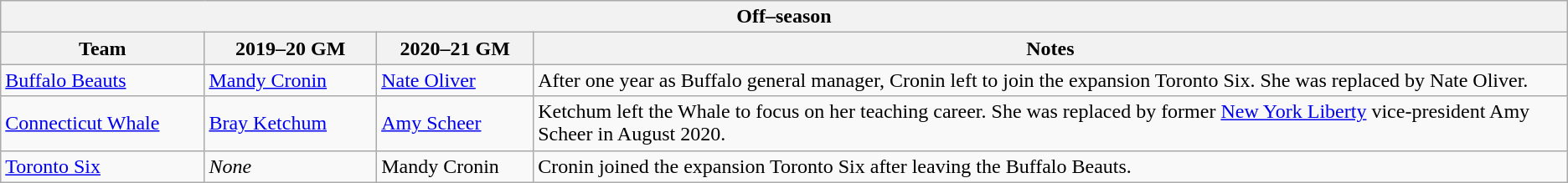<table class="wikitable">
<tr>
<th colspan="4">Off–season</th>
</tr>
<tr>
<th style="width:13%;">Team</th>
<th style="width:11%;">2019–20 GM</th>
<th style="width:10%;">2020–21 GM</th>
<th>Notes</th>
</tr>
<tr>
<td><a href='#'>Buffalo Beauts</a></td>
<td><a href='#'>Mandy Cronin</a></td>
<td><a href='#'>Nate Oliver</a></td>
<td>After one year as Buffalo general manager, Cronin left to join the expansion Toronto Six. She was replaced by Nate Oliver.</td>
</tr>
<tr>
<td><a href='#'>Connecticut Whale</a></td>
<td><a href='#'>Bray Ketchum</a></td>
<td><a href='#'>Amy Scheer</a></td>
<td>Ketchum left the Whale to focus on her teaching career. She was replaced by former <a href='#'>New York Liberty</a> vice-president Amy Scheer in August 2020.</td>
</tr>
<tr>
<td><a href='#'>Toronto Six</a></td>
<td><em>None</em></td>
<td>Mandy Cronin</td>
<td>Cronin joined the expansion Toronto Six after leaving the Buffalo Beauts.</td>
</tr>
</table>
